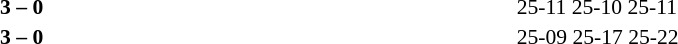<table width=100% cellspacing=1>
<tr>
<th width=20%></th>
<th width=12%></th>
<th width=20%></th>
<th width=33%></th>
<td></td>
</tr>
<tr style=font-size:90%>
<td align=right><strong></strong></td>
<td align=center><strong>3 – 0</strong></td>
<td></td>
<td>25-11 25-10 25-11</td>
<td></td>
</tr>
<tr style=font-size:90%>
<td align=right><strong></strong></td>
<td align=center><strong>3 – 0</strong></td>
<td></td>
<td>25-09 25-17 25-22</td>
</tr>
</table>
